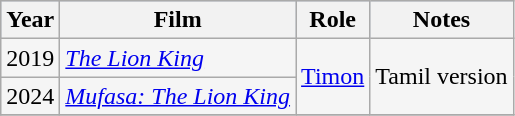<table class="wikitable sortable" style="background:#f5f5f5;">
<tr style="background:#B0C4DE;">
<th>Year</th>
<th>Film</th>
<th>Role</th>
<th class=unsortable>Notes</th>
</tr>
<tr>
<td>2019</td>
<td><em><a href='#'>The Lion King</a></em></td>
<td rowspan=2><a href='#'>Timon</a></td>
<td rowspan=2>Tamil version</td>
</tr>
<tr>
<td>2024</td>
<td><em><a href='#'>Mufasa: The Lion King</a></em></td>
</tr>
<tr>
</tr>
</table>
